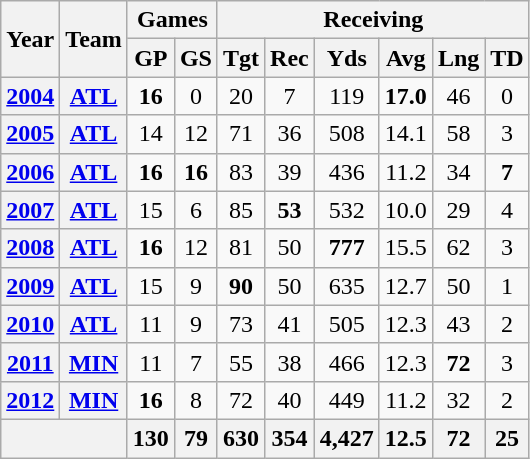<table class="wikitable" style="text-align:center">
<tr>
<th rowspan="2">Year</th>
<th rowspan="2">Team</th>
<th colspan="2">Games</th>
<th colspan="6">Receiving</th>
</tr>
<tr>
<th>GP</th>
<th>GS</th>
<th>Tgt</th>
<th>Rec</th>
<th>Yds</th>
<th>Avg</th>
<th>Lng</th>
<th>TD</th>
</tr>
<tr>
<th><a href='#'>2004</a></th>
<th><a href='#'>ATL</a></th>
<td><strong>16</strong></td>
<td>0</td>
<td>20</td>
<td>7</td>
<td>119</td>
<td><strong>17.0</strong></td>
<td>46</td>
<td>0</td>
</tr>
<tr>
<th><a href='#'>2005</a></th>
<th><a href='#'>ATL</a></th>
<td>14</td>
<td>12</td>
<td>71</td>
<td>36</td>
<td>508</td>
<td>14.1</td>
<td>58</td>
<td>3</td>
</tr>
<tr>
<th><a href='#'>2006</a></th>
<th><a href='#'>ATL</a></th>
<td><strong>16</strong></td>
<td><strong>16</strong></td>
<td>83</td>
<td>39</td>
<td>436</td>
<td>11.2</td>
<td>34</td>
<td><strong>7</strong></td>
</tr>
<tr>
<th><a href='#'>2007</a></th>
<th><a href='#'>ATL</a></th>
<td>15</td>
<td>6</td>
<td>85</td>
<td><strong>53</strong></td>
<td>532</td>
<td>10.0</td>
<td>29</td>
<td>4</td>
</tr>
<tr>
<th><a href='#'>2008</a></th>
<th><a href='#'>ATL</a></th>
<td><strong>16</strong></td>
<td>12</td>
<td>81</td>
<td>50</td>
<td><strong>777</strong></td>
<td>15.5</td>
<td>62</td>
<td>3</td>
</tr>
<tr>
<th><a href='#'>2009</a></th>
<th><a href='#'>ATL</a></th>
<td>15</td>
<td>9</td>
<td><strong>90</strong></td>
<td>50</td>
<td>635</td>
<td>12.7</td>
<td>50</td>
<td>1</td>
</tr>
<tr>
<th><a href='#'>2010</a></th>
<th><a href='#'>ATL</a></th>
<td>11</td>
<td>9</td>
<td>73</td>
<td>41</td>
<td>505</td>
<td>12.3</td>
<td>43</td>
<td>2</td>
</tr>
<tr>
<th><a href='#'>2011</a></th>
<th><a href='#'>MIN</a></th>
<td>11</td>
<td>7</td>
<td>55</td>
<td>38</td>
<td>466</td>
<td>12.3</td>
<td><strong>72</strong></td>
<td>3</td>
</tr>
<tr>
<th><a href='#'>2012</a></th>
<th><a href='#'>MIN</a></th>
<td><strong>16</strong></td>
<td>8</td>
<td>72</td>
<td>40</td>
<td>449</td>
<td>11.2</td>
<td>32</td>
<td>2</td>
</tr>
<tr>
<th colspan="2"></th>
<th>130</th>
<th>79</th>
<th>630</th>
<th>354</th>
<th>4,427</th>
<th>12.5</th>
<th>72</th>
<th>25</th>
</tr>
</table>
